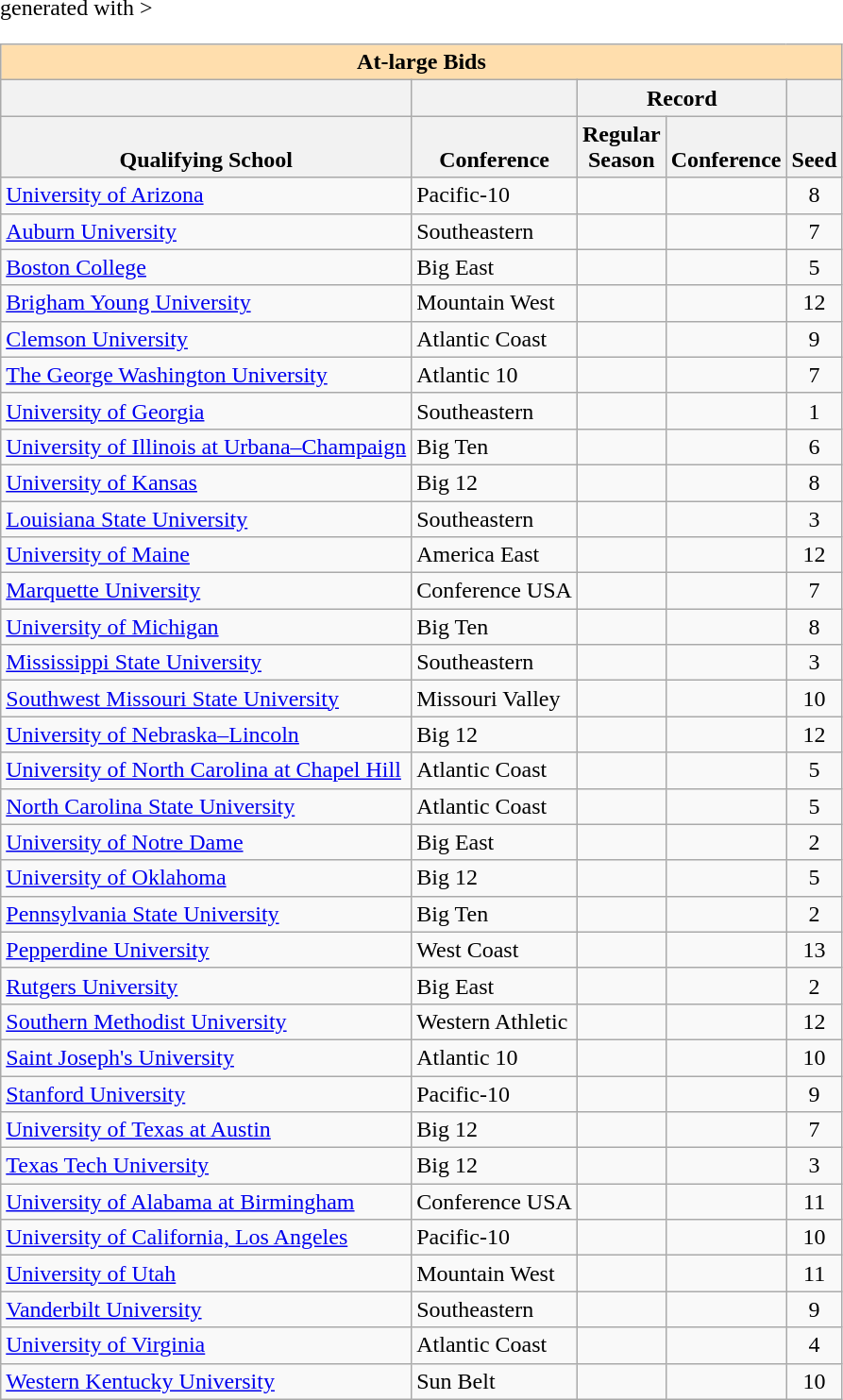<table class="wikitable sortable" <hiddentext>generated with >
<tr>
<th style="background-color:#FFdead;font-weight:bold" align="center" valign="bottom" width="171" colspan="5" height="13">At-large Bids</th>
</tr>
<tr>
<th height="13" valign="bottom"> </th>
<th valign="bottom"> </th>
<th style="font-weight:bold" colspan="2" align="center" valign="bottom">Record</th>
<th valign="bottom"> </th>
</tr>
<tr style="font-weight:bold" valign="bottom">
<th height="13">Qualifying School</th>
<th>Conference</th>
<th>Regular<br> Season</th>
<th>Conference</th>
<th>Seed</th>
</tr>
<tr>
<td height="13" valign="bottom"><a href='#'>University of Arizona</a></td>
<td valign="bottom">Pacific-10</td>
<td align="center" valign="bottom"></td>
<td align="center" valign="bottom"></td>
<td align="center" valign="bottom">8</td>
</tr>
<tr>
<td height="13" valign="bottom"><a href='#'>Auburn University</a></td>
<td valign="bottom">Southeastern</td>
<td align="center" valign="bottom"></td>
<td align="center" valign="bottom"></td>
<td align="center" valign="bottom">7</td>
</tr>
<tr>
<td height="13" valign="bottom"><a href='#'>Boston College</a></td>
<td valign="bottom">Big East</td>
<td align="center" valign="bottom"></td>
<td align="center" valign="bottom"></td>
<td align="center" valign="bottom">5</td>
</tr>
<tr>
<td height="13" valign="bottom"><a href='#'>Brigham Young University</a></td>
<td valign="bottom">Mountain West</td>
<td align="center" valign="bottom"></td>
<td align="center" valign="bottom"></td>
<td align="center" valign="bottom">12</td>
</tr>
<tr>
<td height="13" valign="bottom"><a href='#'>Clemson University</a></td>
<td valign="bottom">Atlantic Coast</td>
<td align="center" valign="bottom"></td>
<td align="center" valign="bottom"></td>
<td align="center" valign="bottom">9</td>
</tr>
<tr>
<td height="13" valign="bottom"><a href='#'>The George Washington University</a></td>
<td valign="bottom">Atlantic 10</td>
<td align="center" valign="bottom"></td>
<td align="center" valign="bottom"></td>
<td align="center" valign="bottom">7</td>
</tr>
<tr>
<td height="13" valign="bottom"><a href='#'>University of Georgia</a></td>
<td valign="bottom">Southeastern</td>
<td align="center" valign="bottom"></td>
<td align="center" valign="bottom"></td>
<td align="center" valign="bottom">1</td>
</tr>
<tr>
<td height="13" valign="bottom"><a href='#'>University of Illinois at Urbana–Champaign</a></td>
<td valign="bottom">Big Ten</td>
<td align="center" valign="bottom"></td>
<td align="center" valign="bottom"></td>
<td align="center" valign="bottom">6</td>
</tr>
<tr>
<td height="13" valign="bottom"><a href='#'>University of Kansas</a></td>
<td valign="bottom">Big 12</td>
<td align="center" valign="bottom"></td>
<td align="center" valign="bottom"></td>
<td align="center" valign="bottom">8</td>
</tr>
<tr>
<td height="13" valign="bottom"><a href='#'>Louisiana State University</a></td>
<td valign="bottom">Southeastern</td>
<td align="center" valign="bottom"></td>
<td align="center" valign="bottom"></td>
<td align="center" valign="bottom">3</td>
</tr>
<tr>
<td height="13" valign="bottom"><a href='#'>University of Maine</a></td>
<td valign="bottom">America East</td>
<td align="center" valign="bottom"></td>
<td align="center" valign="bottom"></td>
<td align="center" valign="bottom">12</td>
</tr>
<tr>
<td height="13" valign="bottom"><a href='#'>Marquette University</a></td>
<td valign="bottom">Conference USA</td>
<td align="center" valign="bottom"></td>
<td align="center" valign="bottom"></td>
<td align="center" valign="bottom">7</td>
</tr>
<tr>
<td height="13" valign="bottom"><a href='#'>University of Michigan</a></td>
<td valign="bottom">Big Ten</td>
<td align="center" valign="bottom"></td>
<td align="center" valign="bottom"></td>
<td align="center" valign="bottom">8</td>
</tr>
<tr>
<td height="13" valign="bottom"><a href='#'>Mississippi State University</a></td>
<td valign="bottom">Southeastern</td>
<td align="center" valign="bottom"></td>
<td align="center" valign="bottom"></td>
<td align="center" valign="bottom">3</td>
</tr>
<tr>
<td height="13" valign="bottom"><a href='#'>Southwest Missouri State University</a></td>
<td valign="bottom">Missouri Valley</td>
<td align="center" valign="bottom"></td>
<td align="center" valign="bottom"></td>
<td align="center" valign="bottom">10</td>
</tr>
<tr>
<td height="13" valign="bottom"><a href='#'>University of Nebraska–Lincoln</a></td>
<td valign="bottom">Big 12</td>
<td align="center" valign="bottom"></td>
<td align="center" valign="bottom"></td>
<td align="center" valign="bottom">12</td>
</tr>
<tr>
<td height="13" valign="bottom"><a href='#'>University of North Carolina at Chapel Hill</a></td>
<td valign="bottom">Atlantic Coast</td>
<td align="center" valign="bottom"></td>
<td align="center" valign="bottom"></td>
<td align="center" valign="bottom">5</td>
</tr>
<tr>
<td height="13" valign="bottom"><a href='#'>North Carolina State University</a></td>
<td valign="bottom">Atlantic Coast</td>
<td align="center" valign="bottom"></td>
<td align="center" valign="bottom"></td>
<td align="center" valign="bottom">5</td>
</tr>
<tr>
<td height="13" valign="bottom"><a href='#'>University of Notre Dame</a></td>
<td valign="bottom">Big East</td>
<td align="center" valign="bottom"></td>
<td align="center" valign="bottom"></td>
<td align="center" valign="bottom">2</td>
</tr>
<tr>
<td height="13" valign="bottom"><a href='#'>University of Oklahoma</a></td>
<td valign="bottom">Big 12</td>
<td align="center" valign="bottom"></td>
<td align="center" valign="bottom"></td>
<td align="center" valign="bottom">5</td>
</tr>
<tr>
<td height="13" valign="bottom"><a href='#'>Pennsylvania State University</a></td>
<td valign="bottom">Big Ten</td>
<td align="center" valign="bottom"></td>
<td align="center" valign="bottom"></td>
<td align="center" valign="bottom">2</td>
</tr>
<tr>
<td height="13" valign="bottom"><a href='#'>Pepperdine University</a></td>
<td valign="bottom">West Coast</td>
<td align="center" valign="bottom"></td>
<td align="center" valign="bottom"></td>
<td align="center" valign="bottom">13</td>
</tr>
<tr>
<td height="13" valign="bottom"><a href='#'>Rutgers University</a></td>
<td valign="bottom">Big East</td>
<td align="center" valign="bottom"></td>
<td align="center" valign="bottom"></td>
<td align="center" valign="bottom">2</td>
</tr>
<tr>
<td height="13" valign="bottom"><a href='#'>Southern Methodist University</a></td>
<td valign="bottom">Western Athletic</td>
<td align="center" valign="bottom"></td>
<td align="center" valign="bottom"></td>
<td align="center" valign="bottom">12</td>
</tr>
<tr>
<td height="13" valign="bottom"><a href='#'>Saint Joseph's University</a></td>
<td valign="bottom">Atlantic 10</td>
<td align="center" valign="bottom"></td>
<td align="center" valign="bottom"></td>
<td align="center" valign="bottom">10</td>
</tr>
<tr>
<td height="13" valign="bottom"><a href='#'>Stanford University</a></td>
<td valign="bottom">Pacific-10</td>
<td align="center" valign="bottom"></td>
<td align="center" valign="bottom"></td>
<td align="center" valign="bottom">9</td>
</tr>
<tr>
<td height="13" valign="bottom"><a href='#'>University of Texas at Austin</a></td>
<td valign="bottom">Big 12</td>
<td align="center" valign="bottom"></td>
<td align="center" valign="bottom"></td>
<td align="center" valign="bottom">7</td>
</tr>
<tr>
<td height="13" valign="bottom"><a href='#'>Texas Tech University</a></td>
<td valign="bottom">Big 12</td>
<td align="center" valign="bottom"></td>
<td align="center" valign="bottom"></td>
<td align="center" valign="bottom">3</td>
</tr>
<tr>
<td height="13" valign="bottom"><a href='#'>University of Alabama at Birmingham</a></td>
<td valign="bottom">Conference USA</td>
<td align="center" valign="bottom"></td>
<td align="center" valign="bottom"></td>
<td align="center" valign="bottom">11</td>
</tr>
<tr>
<td height="13" valign="bottom"><a href='#'>University of California, Los Angeles</a></td>
<td valign="bottom">Pacific-10</td>
<td align="center" valign="bottom"></td>
<td align="center" valign="bottom"></td>
<td align="center" valign="bottom">10</td>
</tr>
<tr>
<td height="13" valign="bottom"><a href='#'>University of Utah</a></td>
<td valign="bottom">Mountain West</td>
<td align="center" valign="bottom"></td>
<td align="center" valign="bottom"></td>
<td align="center" valign="bottom">11</td>
</tr>
<tr>
<td height="13" valign="bottom"><a href='#'>Vanderbilt University</a></td>
<td valign="bottom">Southeastern</td>
<td align="center" valign="bottom"></td>
<td align="center" valign="bottom"></td>
<td align="center" valign="bottom">9</td>
</tr>
<tr>
<td height="13" valign="bottom"><a href='#'>University of Virginia</a></td>
<td valign="bottom">Atlantic Coast</td>
<td align="center" valign="bottom"></td>
<td align="center" valign="bottom"></td>
<td align="center" valign="bottom">4</td>
</tr>
<tr>
<td height="13" valign="bottom"><a href='#'>Western Kentucky University</a></td>
<td valign="bottom">Sun Belt</td>
<td align="center" valign="bottom"></td>
<td align="center" valign="bottom"></td>
<td align="center" valign="bottom">10</td>
</tr>
</table>
